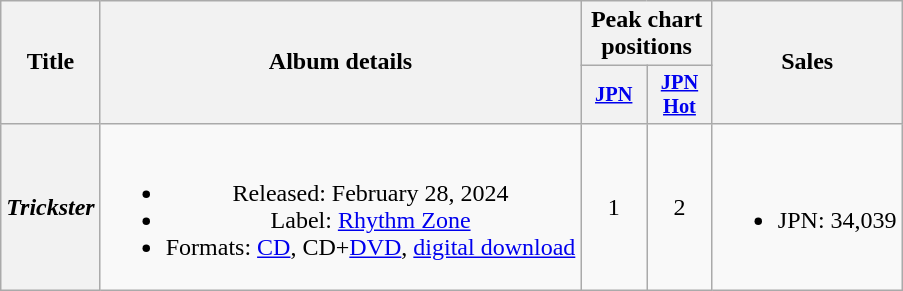<table class="wikitable plainrowheaders" style="text-align:center;">
<tr>
<th scope="col" rowspan="2">Title</th>
<th scope="col" rowspan="2">Album details</th>
<th scope="col" colspan="2">Peak chart positions</th>
<th scope="col" rowspan="2">Sales</th>
</tr>
<tr>
<th scope="col" style="width:2.75em;font-size:85%;"><a href='#'>JPN</a><br></th>
<th scope="col" style="width:2.75em;font-size:85%;"><a href='#'>JPN<br>Hot</a><br></th>
</tr>
<tr>
<th scope="row"><em>Trickster</em></th>
<td><br><ul><li>Released: February 28, 2024</li><li>Label: <a href='#'>Rhythm Zone</a></li><li>Formats: <a href='#'>CD</a>, CD+<a href='#'>DVD</a>, <a href='#'>digital download</a></li></ul></td>
<td>1</td>
<td>2</td>
<td><br><ul><li>JPN: 34,039 </li></ul></td>
</tr>
</table>
